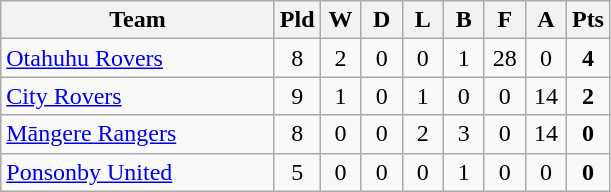<table class="wikitable" style="text-align:center;">
<tr>
<th width=175>Team</th>
<th width=20 abbr="Played">Pld</th>
<th width=20 abbr="Won">W</th>
<th width=20 abbr="Drawn">D</th>
<th width=20 abbr="Lost">L</th>
<th width=20 abbr="Bye">B</th>
<th width=20 abbr="For">F</th>
<th width=20 abbr="Against">A</th>
<th width=20 abbr="Points">Pts</th>
</tr>
<tr>
<td style="text-align:left;"><a href='#'>Otahuhu Rovers</a></td>
<td>8</td>
<td>2</td>
<td>0</td>
<td>0</td>
<td>1</td>
<td>28</td>
<td>0</td>
<td><strong>4</strong></td>
</tr>
<tr>
<td style="text-align:left;"><a href='#'>City Rovers</a></td>
<td>9</td>
<td>1</td>
<td>0</td>
<td>1</td>
<td>0</td>
<td>0</td>
<td>14</td>
<td><strong>2</strong></td>
</tr>
<tr>
<td style="text-align:left;"><a href='#'>Māngere Rangers</a></td>
<td>8</td>
<td>0</td>
<td>0</td>
<td>2</td>
<td>3</td>
<td>0</td>
<td>14</td>
<td><strong>0</strong></td>
</tr>
<tr>
<td style="text-align:left;"><a href='#'>Ponsonby United</a></td>
<td>5</td>
<td>0</td>
<td>0</td>
<td>0</td>
<td>1</td>
<td>0</td>
<td>0</td>
<td><strong>0</strong></td>
</tr>
</table>
